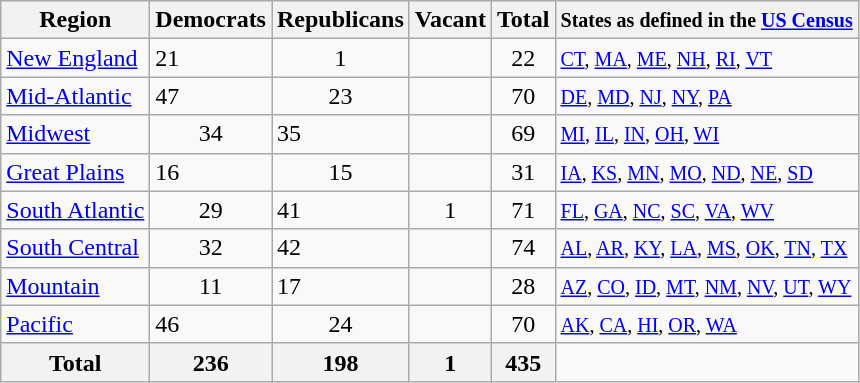<table class= "wikitable sortable">
<tr>
<th>Region</th>
<th>Democrats</th>
<th>Republicans</th>
<th>Vacant</th>
<th>Total</th>
<th><small>States as defined in the <a href='#'>US Census</a></small></th>
</tr>
<tr>
<td><a href='#'>New England</a></td>
<td>21</td>
<td style="text-align:center;">1</td>
<td></td>
<td style="text-align:center;">22</td>
<td><small><a href='#'>CT</a>, <a href='#'>MA</a>, <a href='#'>ME</a>, <a href='#'>NH</a>, <a href='#'>RI</a>, <a href='#'>VT</a> </small></td>
</tr>
<tr>
<td><a href='#'>Mid-Atlantic</a></td>
<td>47</td>
<td style="text-align:center;">23</td>
<td></td>
<td style="text-align:center;">70</td>
<td><small><a href='#'>DE</a>, <a href='#'>MD</a>, <a href='#'>NJ</a>, <a href='#'>NY</a>, <a href='#'>PA</a></small></td>
</tr>
<tr>
<td><a href='#'>Midwest</a></td>
<td style="text-align:center;">34</td>
<td>35</td>
<td></td>
<td style="text-align:center;">69</td>
<td><small><a href='#'>MI</a>, <a href='#'>IL</a>, <a href='#'>IN</a>, <a href='#'>OH</a>, <a href='#'>WI</a></small></td>
</tr>
<tr>
<td><a href='#'>Great Plains</a></td>
<td>16</td>
<td style="text-align:center;">15</td>
<td></td>
<td style="text-align:center;">31</td>
<td><small><a href='#'>IA</a>, <a href='#'>KS</a>, <a href='#'>MN</a>, <a href='#'>MO</a>, <a href='#'>ND</a>, <a href='#'>NE</a>, <a href='#'>SD</a></small></td>
</tr>
<tr>
<td><a href='#'>South Atlantic</a></td>
<td style="text-align:center;">29</td>
<td>41</td>
<td style="text-align:center;">1</td>
<td style="text-align:center;">71</td>
<td><small><a href='#'>FL</a>, <a href='#'>GA</a>, <a href='#'>NC</a>, <a href='#'>SC</a>, <a href='#'>VA</a>, <a href='#'>WV</a></small></td>
</tr>
<tr>
<td><a href='#'>South Central</a></td>
<td style="text-align:center;">32</td>
<td>42</td>
<td></td>
<td style="text-align:center;">74</td>
<td><small><a href='#'>AL</a>, <a href='#'>AR</a>, <a href='#'>KY</a>, <a href='#'>LA</a>, <a href='#'>MS</a>, <a href='#'>OK</a>, <a href='#'>TN</a>, <a href='#'>TX</a></small></td>
</tr>
<tr>
<td><a href='#'>Mountain</a></td>
<td style="text-align:center;">11</td>
<td>17</td>
<td></td>
<td style="text-align:center;">28</td>
<td><small><a href='#'>AZ</a>, <a href='#'>CO</a>, <a href='#'>ID</a>, <a href='#'>MT</a>, <a href='#'>NM</a>, <a href='#'>NV</a>, <a href='#'>UT</a>, <a href='#'>WY</a></small></td>
</tr>
<tr>
<td><a href='#'>Pacific</a></td>
<td>46</td>
<td style="text-align:center;">24</td>
<td></td>
<td style="text-align:center;">70</td>
<td><small><a href='#'>AK</a>, <a href='#'>CA</a>, <a href='#'>HI</a>, <a href='#'>OR</a>, <a href='#'>WA</a></small></td>
</tr>
<tr>
<th>Total</th>
<th>236</th>
<th>198</th>
<th>1</th>
<th>435</th>
<td></td>
</tr>
</table>
